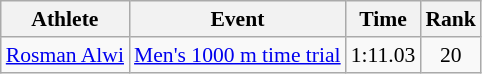<table class=wikitable style="font-size:90%;">
<tr>
<th>Athlete</th>
<th>Event</th>
<th>Time</th>
<th>Rank</th>
</tr>
<tr align=center>
<td align=left><a href='#'>Rosman Alwi</a></td>
<td align=left><a href='#'>Men's 1000 m time trial</a></td>
<td>1:11.03</td>
<td>20</td>
</tr>
</table>
